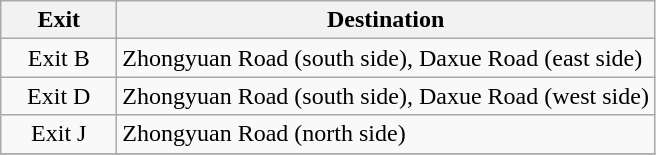<table class=wikitable>
<tr>
<th style="width:70px" colspan=2>Exit</th>
<th>Destination</th>
</tr>
<tr>
<td align=center colspan=2>Exit B</td>
<td>Zhongyuan Road (south side), Daxue Road (east side)</td>
</tr>
<tr>
<td align=center colspan=2>Exit D</td>
<td>Zhongyuan Road (south side), Daxue Road (west side)</td>
</tr>
<tr>
<td align=center colspan=2>Exit J</td>
<td>Zhongyuan Road (north side)</td>
</tr>
<tr>
</tr>
</table>
